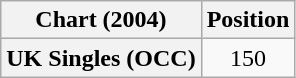<table class="wikitable plainrowheaders" style="text-align:center">
<tr>
<th>Chart (2004)</th>
<th>Position</th>
</tr>
<tr>
<th scope="row">UK Singles (OCC)</th>
<td>150</td>
</tr>
</table>
